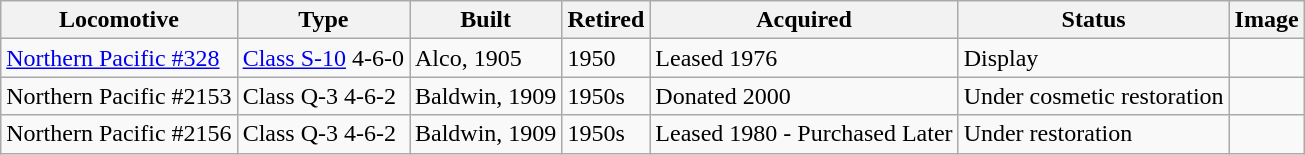<table class="wikitable sortable">
<tr>
<th>Locomotive</th>
<th class="unsortable">Type</th>
<th>Built</th>
<th>Retired</th>
<th class="unsortable">Acquired</th>
<th>Status</th>
<th class="unsortable">Image</th>
</tr>
<tr>
<td><a href='#'>Northern Pacific #328</a></td>
<td><a href='#'>Class S-10</a> 4-6-0</td>
<td>Alco, 1905</td>
<td>1950</td>
<td>Leased 1976</td>
<td>Display</td>
<td></td>
</tr>
<tr>
<td>Northern Pacific #2153</td>
<td>Class Q-3 4-6-2</td>
<td>Baldwin, 1909</td>
<td>1950s</td>
<td>Donated 2000</td>
<td>Under cosmetic restoration</td>
<td></td>
</tr>
<tr>
<td>Northern Pacific #2156</td>
<td>Class Q-3 4-6-2</td>
<td>Baldwin, 1909</td>
<td>1950s</td>
<td>Leased 1980 - Purchased Later</td>
<td>Under restoration</td>
<td></td>
</tr>
</table>
